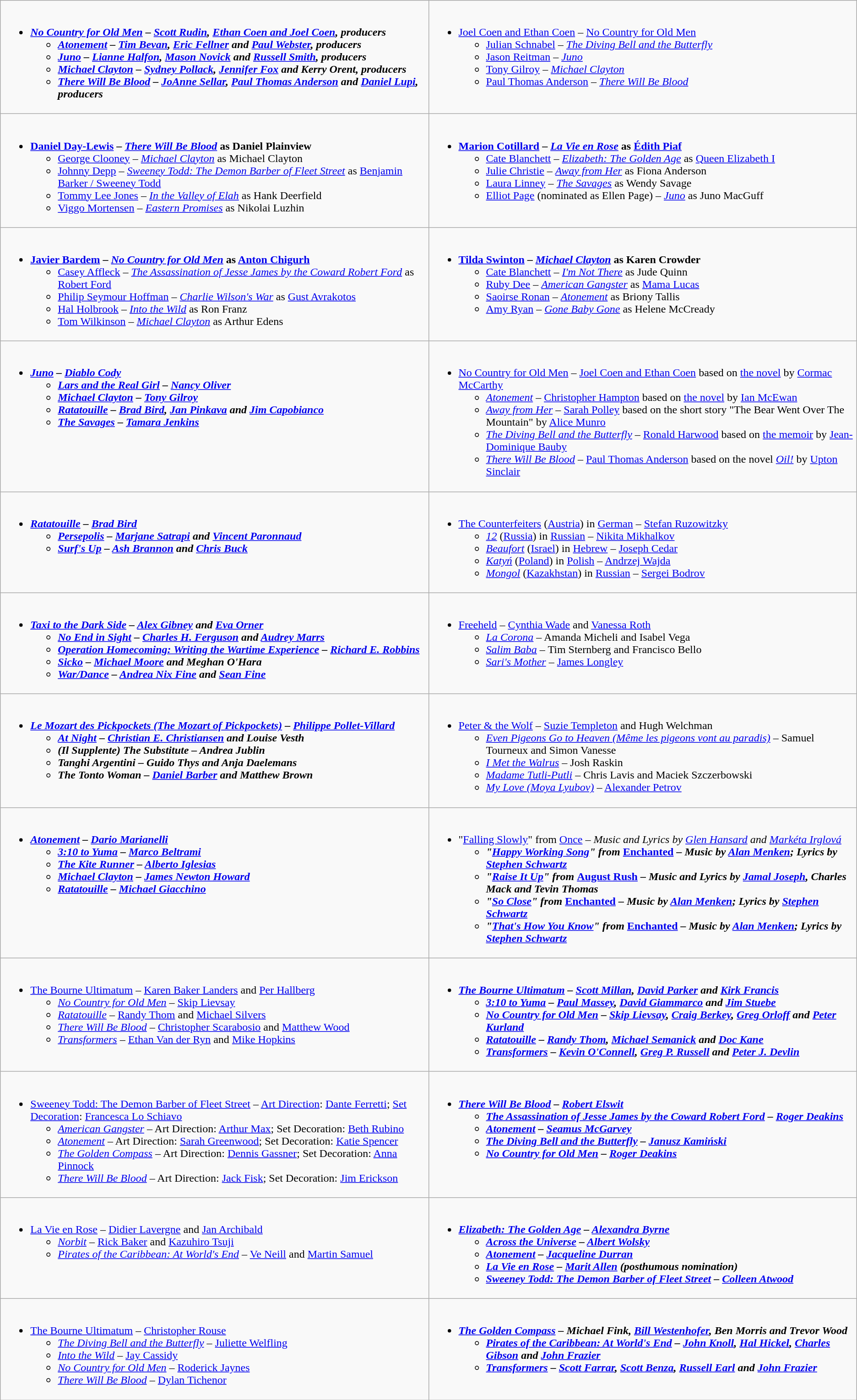<table class=wikitable>
<tr>
<td valign="top" width="50%"><br><ul><li><strong><em><a href='#'>No Country for Old Men</a><em> – <a href='#'>Scott Rudin</a>, <a href='#'>Ethan Coen and Joel Coen</a>, producers<strong><ul><li></em><a href='#'>Atonement</a><em> – <a href='#'>Tim Bevan</a>, <a href='#'>Eric Fellner</a> and <a href='#'>Paul Webster</a>, producers</li><li></em><a href='#'>Juno</a><em> – <a href='#'>Lianne Halfon</a>, <a href='#'>Mason Novick</a> and <a href='#'>Russell Smith</a>, producers</li><li></em><a href='#'>Michael Clayton</a><em> – <a href='#'>Sydney Pollack</a>, <a href='#'>Jennifer Fox</a> and Kerry Orent, producers</li><li></em><a href='#'>There Will Be Blood</a><em> – <a href='#'>JoAnne Sellar</a>, <a href='#'>Paul Thomas Anderson</a> and <a href='#'>Daniel Lupi</a>, producers</li></ul></li></ul></td>
<td valign="top" width="50%"><br><ul><li></strong><a href='#'>Joel Coen and Ethan Coen</a> – </em><a href='#'>No Country for Old Men</a></em></strong><ul><li><a href='#'>Julian Schnabel</a> – <em><a href='#'>The Diving Bell and the Butterfly</a></em></li><li><a href='#'>Jason Reitman</a> – <em><a href='#'>Juno</a></em></li><li><a href='#'>Tony Gilroy</a> – <em><a href='#'>Michael Clayton</a></em></li><li><a href='#'>Paul Thomas Anderson</a> – <em><a href='#'>There Will Be Blood</a></em></li></ul></li></ul></td>
</tr>
<tr>
<td valign="top"><br><ul><li><strong><a href='#'>Daniel Day-Lewis</a> – <em><a href='#'>There Will Be Blood</a></em> as Daniel Plainview</strong><ul><li><a href='#'>George Clooney</a> – <em><a href='#'>Michael Clayton</a></em> as Michael Clayton</li><li><a href='#'>Johnny Depp</a> – <em><a href='#'>Sweeney Todd: The Demon Barber of Fleet Street</a></em> as <a href='#'>Benjamin Barker / Sweeney Todd</a></li><li><a href='#'>Tommy Lee Jones</a> – <em><a href='#'>In the Valley of Elah</a></em> as Hank Deerfield</li><li><a href='#'>Viggo Mortensen</a> – <em><a href='#'>Eastern Promises</a></em> as Nikolai Luzhin</li></ul></li></ul></td>
<td valign="top"><br><ul><li><strong><a href='#'>Marion Cotillard</a> – <em><a href='#'>La Vie en Rose</a></em> as <a href='#'>Édith Piaf</a></strong><ul><li><a href='#'>Cate Blanchett</a> – <em><a href='#'>Elizabeth: The Golden Age</a></em> as <a href='#'>Queen Elizabeth I</a></li><li><a href='#'>Julie Christie</a> – <em><a href='#'>Away from Her</a></em> as Fiona Anderson</li><li><a href='#'>Laura Linney</a> – <em><a href='#'>The Savages</a></em> as Wendy Savage</li><li><a href='#'>Elliot Page</a> (nominated as Ellen Page) – <em><a href='#'>Juno</a></em> as Juno MacGuff</li></ul></li></ul></td>
</tr>
<tr>
<td valign="top"><br><ul><li><strong><a href='#'>Javier Bardem</a> – <em><a href='#'>No Country for Old Men</a></em> as <a href='#'>Anton Chigurh</a></strong><ul><li><a href='#'>Casey Affleck</a> – <em><a href='#'>The Assassination of Jesse James by the Coward Robert Ford</a></em> as <a href='#'>Robert Ford</a></li><li><a href='#'>Philip Seymour Hoffman</a> – <em><a href='#'>Charlie Wilson's War</a></em> as <a href='#'>Gust Avrakotos</a></li><li><a href='#'>Hal Holbrook</a> – <em><a href='#'>Into the Wild</a></em> as Ron Franz</li><li><a href='#'>Tom Wilkinson</a> – <em><a href='#'>Michael Clayton</a></em> as Arthur Edens</li></ul></li></ul></td>
<td valign="top"><br><ul><li><strong><a href='#'>Tilda Swinton</a> – <em><a href='#'>Michael Clayton</a></em> as Karen Crowder</strong><ul><li><a href='#'>Cate Blanchett</a> – <em><a href='#'>I'm Not There</a></em> as Jude Quinn</li><li><a href='#'>Ruby Dee</a> – <em><a href='#'>American Gangster</a></em> as <a href='#'>Mama Lucas</a></li><li><a href='#'>Saoirse Ronan</a> – <em><a href='#'>Atonement</a></em> as Briony Tallis</li><li><a href='#'>Amy Ryan</a> – <em><a href='#'>Gone Baby Gone</a></em> as Helene McCready</li></ul></li></ul></td>
</tr>
<tr>
<td valign="top"><br><ul><li><strong><em><a href='#'>Juno</a><em> – <a href='#'>Diablo Cody</a><strong><ul><li></em><a href='#'>Lars and the Real Girl</a><em> – <a href='#'>Nancy Oliver</a></li><li></em><a href='#'>Michael Clayton</a><em> – <a href='#'>Tony Gilroy</a></li><li></em><a href='#'>Ratatouille</a><em> – <a href='#'>Brad Bird</a>, <a href='#'>Jan Pinkava</a> and <a href='#'>Jim Capobianco</a></li><li></em><a href='#'>The Savages</a><em> – <a href='#'>Tamara Jenkins</a></li></ul></li></ul></td>
<td valign="top"><br><ul><li></em></strong><a href='#'>No Country for Old Men</a></em> – <a href='#'>Joel Coen and Ethan Coen</a> based on <a href='#'>the novel</a> by <a href='#'>Cormac McCarthy</a></strong><ul><li><em><a href='#'>Atonement</a></em> – <a href='#'>Christopher Hampton</a> based on <a href='#'>the novel</a> by <a href='#'>Ian McEwan</a></li><li><em><a href='#'>Away from Her</a></em> – <a href='#'>Sarah Polley</a> based on the short story "The Bear Went Over The Mountain" by <a href='#'>Alice Munro</a></li><li><em><a href='#'>The Diving Bell and the Butterfly</a></em> – <a href='#'>Ronald Harwood</a> based on <a href='#'>the memoir</a> by <a href='#'>Jean-Dominique Bauby</a></li><li><em><a href='#'>There Will Be Blood</a></em> – <a href='#'>Paul Thomas Anderson</a> based on the novel <em><a href='#'>Oil!</a></em> by <a href='#'>Upton Sinclair</a></li></ul></li></ul></td>
</tr>
<tr>
<td valign="top"><br><ul><li><strong><em><a href='#'>Ratatouille</a><em> – <a href='#'>Brad Bird</a><strong><ul><li></em><a href='#'>Persepolis</a><em> – <a href='#'>Marjane Satrapi</a> and <a href='#'>Vincent Paronnaud</a></li><li></em><a href='#'>Surf's Up</a><em> – <a href='#'>Ash Brannon</a> and <a href='#'>Chris Buck</a></li></ul></li></ul></td>
<td valign="top"><br><ul><li></em></strong><a href='#'>The Counterfeiters</a></em> (<a href='#'>Austria</a>) in <a href='#'>German</a> – <a href='#'>Stefan Ruzowitzky</a></strong><ul><li><em><a href='#'>12</a></em> (<a href='#'>Russia</a>) in <a href='#'>Russian</a> – <a href='#'>Nikita Mikhalkov</a></li><li><em><a href='#'>Beaufort</a></em> (<a href='#'>Israel</a>) in <a href='#'>Hebrew</a> – <a href='#'>Joseph Cedar</a></li><li><em><a href='#'>Katyń</a></em> (<a href='#'>Poland</a>) in <a href='#'>Polish</a> – <a href='#'>Andrzej Wajda</a></li><li><em><a href='#'>Mongol</a></em> (<a href='#'>Kazakhstan</a>) in <a href='#'>Russian</a> – <a href='#'>Sergei Bodrov</a></li></ul></li></ul></td>
</tr>
<tr>
<td valign="top"><br><ul><li><strong><em><a href='#'>Taxi to the Dark Side</a><em> – <a href='#'>Alex Gibney</a> and <a href='#'>Eva Orner</a><strong><ul><li></em><a href='#'>No End in Sight</a><em> – <a href='#'>Charles H. Ferguson</a> and <a href='#'>Audrey Marrs</a></li><li></em><a href='#'>Operation Homecoming: Writing the Wartime Experience</a><em> – <a href='#'>Richard E. Robbins</a></li><li></em><a href='#'>Sicko</a><em> – <a href='#'>Michael Moore</a> and Meghan O'Hara</li><li></em><a href='#'>War/Dance</a><em> – <a href='#'>Andrea Nix Fine</a> and <a href='#'>Sean Fine</a></li></ul></li></ul></td>
<td valign="top"><br><ul><li></em></strong><a href='#'>Freeheld</a></em> – <a href='#'>Cynthia Wade</a> and <a href='#'>Vanessa Roth</a></strong><ul><li><em><a href='#'>La Corona</a></em> – Amanda Micheli and Isabel Vega</li><li><em><a href='#'>Salim Baba</a></em> – Tim Sternberg and Francisco Bello</li><li><em><a href='#'>Sari's Mother</a></em> – <a href='#'>James Longley</a></li></ul></li></ul></td>
</tr>
<tr>
<td valign="top"><br><ul><li><strong><em><a href='#'>Le Mozart des Pickpockets (The Mozart of Pickpockets)</a><em> – <a href='#'>Philippe Pollet-Villard</a><strong><ul><li></em><a href='#'>At Night</a><em> – <a href='#'>Christian E. Christiansen</a> and Louise Vesth</li><li></em>(Il Supplente) The Substitute<em> – Andrea Jublin</li><li></em>Tanghi Argentini<em> – Guido Thys and Anja Daelemans</li><li></em>The Tonto Woman<em> – <a href='#'>Daniel Barber</a> and Matthew Brown</li></ul></li></ul></td>
<td valign="top"><br><ul><li></em></strong><a href='#'>Peter & the Wolf</a></em> – <a href='#'>Suzie Templeton</a> and Hugh Welchman</strong><ul><li><em><a href='#'>Even Pigeons Go to Heaven (Même les pigeons vont au paradis)</a></em> – Samuel Tourneux and Simon Vanesse</li><li><em><a href='#'>I Met the Walrus</a></em> – Josh Raskin</li><li><em><a href='#'>Madame Tutli-Putli</a></em> – Chris Lavis and Maciek Szczerbowski</li><li><em><a href='#'>My Love (Moya Lyubov)</a></em> – <a href='#'>Alexander Petrov</a></li></ul></li></ul></td>
</tr>
<tr>
<td valign="top"><br><ul><li><strong><em><a href='#'>Atonement</a><em> – <a href='#'>Dario Marianelli</a><strong><ul><li></em><a href='#'>3:10 to Yuma</a><em> – <a href='#'>Marco Beltrami</a></li><li></em><a href='#'>The Kite Runner</a><em> – <a href='#'>Alberto Iglesias</a></li><li></em><a href='#'>Michael Clayton</a><em> – <a href='#'>James Newton Howard</a></li><li></em><a href='#'>Ratatouille</a><em> – <a href='#'>Michael Giacchino</a></li></ul></li></ul></td>
<td valign="top"><br><ul><li></strong>"<a href='#'>Falling Slowly</a>" from </em><a href='#'>Once</a><em> – Music and Lyrics by <a href='#'>Glen Hansard</a> and <a href='#'>Markéta Irglová</a><strong><ul><li>"<a href='#'>Happy Working Song</a>" from </em><a href='#'>Enchanted</a><em> – Music by <a href='#'>Alan Menken</a>; Lyrics by <a href='#'>Stephen Schwartz</a></li><li>"<a href='#'>Raise It Up</a>" from </em><a href='#'>August Rush</a><em> – Music and Lyrics by <a href='#'>Jamal Joseph</a>, Charles Mack and Tevin Thomas</li><li>"<a href='#'>So Close</a>" from </em><a href='#'>Enchanted</a><em> – Music by <a href='#'>Alan Menken</a>; Lyrics by <a href='#'>Stephen Schwartz</a></li><li>"<a href='#'>That's How You Know</a>" from </em><a href='#'>Enchanted</a><em> – Music by <a href='#'>Alan Menken</a>; Lyrics by <a href='#'>Stephen Schwartz</a></li></ul></li></ul></td>
</tr>
<tr>
<td valign="top"><br><ul><li></em></strong><a href='#'>The Bourne Ultimatum</a></em> – <a href='#'>Karen Baker Landers</a> and <a href='#'>Per Hallberg</a></strong><ul><li><em><a href='#'>No Country for Old Men</a></em> – <a href='#'>Skip Lievsay</a></li><li><em><a href='#'>Ratatouille</a></em> – <a href='#'>Randy Thom</a> and <a href='#'>Michael Silvers</a></li><li><em><a href='#'>There Will Be Blood</a></em> – <a href='#'>Christopher Scarabosio</a> and <a href='#'>Matthew Wood</a></li><li><em><a href='#'>Transformers</a></em> – <a href='#'>Ethan Van der Ryn</a> and <a href='#'>Mike Hopkins</a></li></ul></li></ul></td>
<td valign="top"><br><ul><li><strong><em><a href='#'>The Bourne Ultimatum</a><em> – <a href='#'>Scott Millan</a>, <a href='#'>David Parker</a> and <a href='#'>Kirk Francis</a><strong><ul><li></em><a href='#'>3:10 to Yuma</a><em> – <a href='#'>Paul Massey</a>, <a href='#'>David Giammarco</a> and <a href='#'>Jim Stuebe</a></li><li></em><a href='#'>No Country for Old Men</a><em> – <a href='#'>Skip Lievsay</a>, <a href='#'>Craig Berkey</a>, <a href='#'>Greg Orloff</a> and <a href='#'>Peter Kurland</a></li><li></em><a href='#'>Ratatouille</a><em> – <a href='#'>Randy Thom</a>, <a href='#'>Michael Semanick</a> and <a href='#'>Doc Kane</a></li><li></em><a href='#'>Transformers</a><em> – <a href='#'>Kevin O'Connell</a>, <a href='#'>Greg P. Russell</a> and <a href='#'>Peter J. Devlin</a></li></ul></li></ul></td>
</tr>
<tr>
<td valign="top"><br><ul><li></em></strong><a href='#'>Sweeney Todd: The Demon Barber of Fleet Street</a></em> – <a href='#'>Art Direction</a>: <a href='#'>Dante Ferretti</a>; <a href='#'>Set Decoration</a>: <a href='#'>Francesca Lo Schiavo</a></strong><ul><li><em><a href='#'>American Gangster</a></em> – Art Direction: <a href='#'>Arthur Max</a>; Set Decoration: <a href='#'>Beth Rubino</a></li><li><em><a href='#'>Atonement</a></em> – Art Direction: <a href='#'>Sarah Greenwood</a>; Set Decoration: <a href='#'>Katie Spencer</a></li><li><em><a href='#'>The Golden Compass</a></em> – Art Direction: <a href='#'>Dennis Gassner</a>; Set Decoration: <a href='#'>Anna Pinnock</a></li><li><em><a href='#'>There Will Be Blood</a></em> – Art Direction: <a href='#'>Jack Fisk</a>; Set Decoration: <a href='#'>Jim Erickson</a></li></ul></li></ul></td>
<td valign="top"><br><ul><li><strong><em><a href='#'>There Will Be Blood</a><em> – <a href='#'>Robert Elswit</a><strong><ul><li></em><a href='#'>The Assassination of Jesse James by the Coward Robert Ford</a><em> – <a href='#'>Roger Deakins</a></li><li></em><a href='#'>Atonement</a><em> – <a href='#'>Seamus McGarvey</a></li><li></em><a href='#'>The Diving Bell and the Butterfly</a><em> – <a href='#'>Janusz Kamiński</a></li><li></em><a href='#'>No Country for Old Men</a><em> – <a href='#'>Roger Deakins</a></li></ul></li></ul></td>
</tr>
<tr>
<td valign="top"><br><ul><li></em></strong><a href='#'>La Vie en Rose</a></em> – <a href='#'>Didier Lavergne</a> and <a href='#'>Jan Archibald</a></strong><ul><li><em><a href='#'>Norbit</a></em> – <a href='#'>Rick Baker</a> and <a href='#'>Kazuhiro Tsuji</a></li><li><em><a href='#'>Pirates of the Caribbean: At World's End</a></em> – <a href='#'>Ve Neill</a> and <a href='#'>Martin Samuel</a></li></ul></li></ul></td>
<td valign="top"><br><ul><li><strong><em><a href='#'>Elizabeth: The Golden Age</a><em> – <a href='#'>Alexandra Byrne</a><strong><ul><li></em><a href='#'>Across the Universe</a><em> – <a href='#'>Albert Wolsky</a></li><li></em><a href='#'>Atonement</a><em> – <a href='#'>Jacqueline Durran</a></li><li></em><a href='#'>La Vie en Rose</a><em> – <a href='#'>Marit Allen</a> (posthumous nomination)</li><li></em><a href='#'>Sweeney Todd: The Demon Barber of Fleet Street</a><em> – <a href='#'>Colleen Atwood</a></li></ul></li></ul></td>
</tr>
<tr>
<td valign="top"><br><ul><li></em></strong><a href='#'>The Bourne Ultimatum</a></em> – <a href='#'>Christopher Rouse</a></strong><ul><li><em><a href='#'>The Diving Bell and the Butterfly</a></em> – <a href='#'>Juliette Welfling</a></li><li><em><a href='#'>Into the Wild</a></em> – <a href='#'>Jay Cassidy</a></li><li><em><a href='#'>No Country for Old Men</a></em> – <a href='#'>Roderick Jaynes</a></li><li><em><a href='#'>There Will Be Blood</a></em> – <a href='#'>Dylan Tichenor</a></li></ul></li></ul></td>
<td valign="top"><br><ul><li><strong><em><a href='#'>The Golden Compass</a><em> – Michael Fink, <a href='#'>Bill Westenhofer</a>, Ben Morris and Trevor Wood<strong><ul><li></em><a href='#'>Pirates of the Caribbean: At World's End</a><em> – <a href='#'>John Knoll</a>, <a href='#'>Hal Hickel</a>, <a href='#'>Charles Gibson</a> and <a href='#'>John Frazier</a></li><li></em><a href='#'>Transformers</a><em> – <a href='#'>Scott Farrar</a>, <a href='#'>Scott Benza</a>, <a href='#'>Russell Earl</a> and <a href='#'>John Frazier</a></li></ul></li></ul></td>
</tr>
</table>
